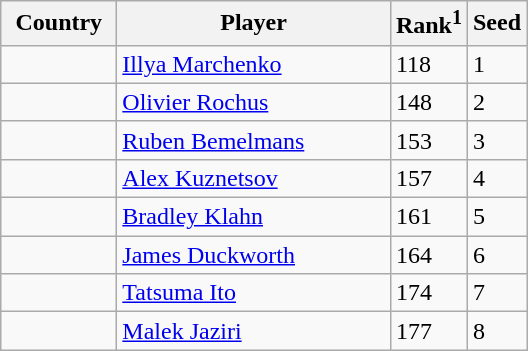<table class="sortable wikitable">
<tr>
<th width="70">Country</th>
<th width="175">Player</th>
<th>Rank<sup>1</sup></th>
<th>Seed</th>
</tr>
<tr>
<td></td>
<td><a href='#'>Illya Marchenko</a></td>
<td>118</td>
<td>1</td>
</tr>
<tr>
<td></td>
<td><a href='#'>Olivier Rochus</a></td>
<td>148</td>
<td>2</td>
</tr>
<tr>
<td></td>
<td><a href='#'>Ruben Bemelmans</a></td>
<td>153</td>
<td>3</td>
</tr>
<tr>
<td></td>
<td><a href='#'>Alex Kuznetsov</a></td>
<td>157</td>
<td>4</td>
</tr>
<tr>
<td></td>
<td><a href='#'>Bradley Klahn</a></td>
<td>161</td>
<td>5</td>
</tr>
<tr>
<td></td>
<td><a href='#'>James Duckworth</a></td>
<td>164</td>
<td>6</td>
</tr>
<tr>
<td></td>
<td><a href='#'>Tatsuma Ito</a></td>
<td>174</td>
<td>7</td>
</tr>
<tr>
<td></td>
<td><a href='#'>Malek Jaziri</a></td>
<td>177</td>
<td>8<br></td>
</tr>
</table>
